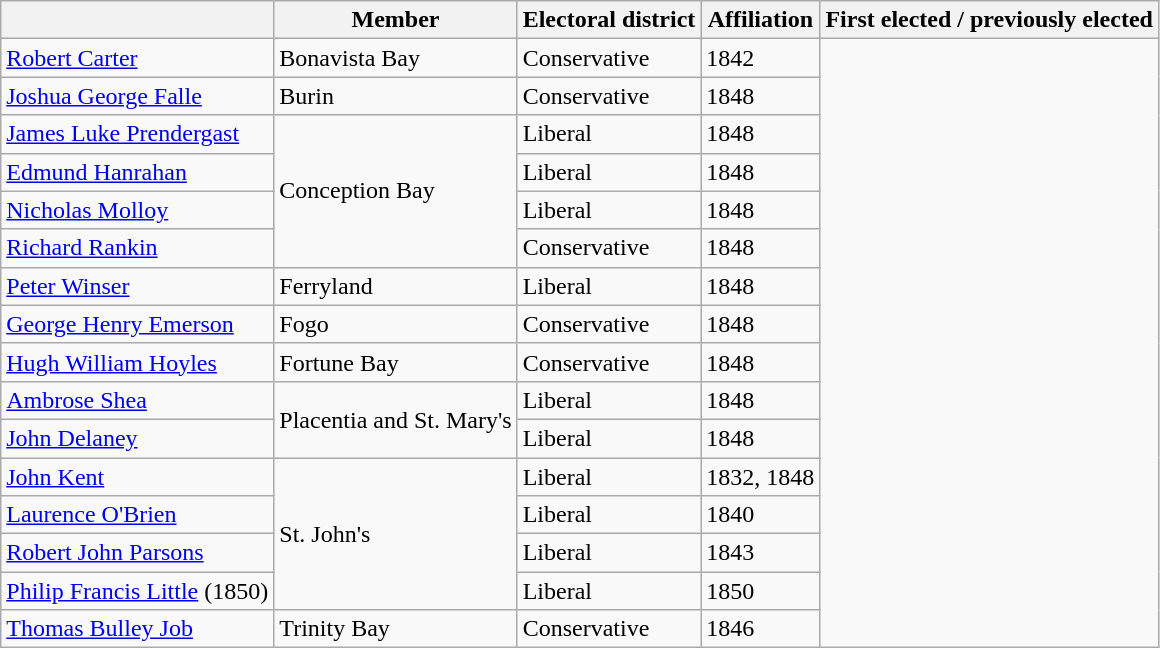<table class="wikitable sortable">
<tr>
<th></th>
<th>Member</th>
<th>Electoral district</th>
<th>Affiliation</th>
<th>First elected / previously elected</th>
</tr>
<tr>
<td><a href='#'>Robert Carter</a></td>
<td>Bonavista Bay</td>
<td>Conservative</td>
<td>1842</td>
</tr>
<tr>
<td><a href='#'>Joshua George Falle</a></td>
<td>Burin</td>
<td>Conservative</td>
<td>1848</td>
</tr>
<tr>
<td><a href='#'>James Luke Prendergast</a></td>
<td rowspan=4>Conception Bay</td>
<td>Liberal</td>
<td>1848</td>
</tr>
<tr>
<td><a href='#'>Edmund Hanrahan</a></td>
<td>Liberal</td>
<td>1848</td>
</tr>
<tr>
<td><a href='#'>Nicholas Molloy</a></td>
<td>Liberal</td>
<td>1848</td>
</tr>
<tr>
<td><a href='#'>Richard Rankin</a></td>
<td>Conservative</td>
<td>1848</td>
</tr>
<tr>
<td><a href='#'>Peter Winser</a></td>
<td>Ferryland</td>
<td>Liberal</td>
<td>1848</td>
</tr>
<tr>
<td><a href='#'>George Henry Emerson</a></td>
<td>Fogo</td>
<td>Conservative</td>
<td>1848</td>
</tr>
<tr>
<td><a href='#'>Hugh William Hoyles</a></td>
<td>Fortune Bay</td>
<td>Conservative</td>
<td>1848</td>
</tr>
<tr>
<td><a href='#'>Ambrose Shea</a></td>
<td rowspan=2>Placentia and St. Mary's</td>
<td>Liberal</td>
<td>1848</td>
</tr>
<tr>
<td><a href='#'>John Delaney</a></td>
<td>Liberal</td>
<td>1848</td>
</tr>
<tr>
<td><a href='#'>John Kent</a></td>
<td rowspan=4>St. John's</td>
<td>Liberal</td>
<td>1832, 1848</td>
</tr>
<tr>
<td><a href='#'>Laurence O'Brien</a></td>
<td>Liberal</td>
<td>1840</td>
</tr>
<tr>
<td><a href='#'>Robert John Parsons</a></td>
<td>Liberal</td>
<td>1843</td>
</tr>
<tr>
<td><a href='#'>Philip Francis Little</a> (1850)</td>
<td>Liberal</td>
<td>1850</td>
</tr>
<tr>
<td><a href='#'>Thomas Bulley Job</a></td>
<td>Trinity Bay</td>
<td>Conservative</td>
<td>1846</td>
</tr>
</table>
